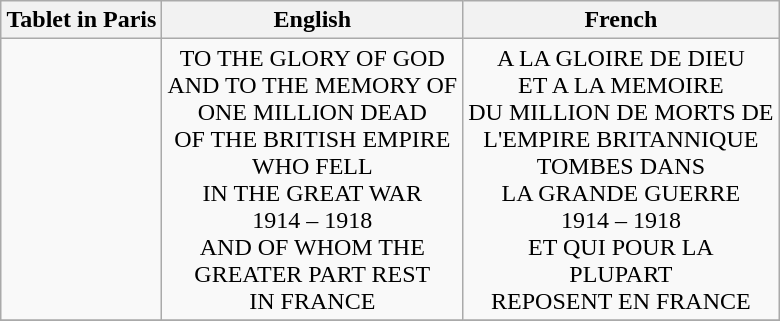<table class="wikitable" style="text-align: center; margin: auto auto">
<tr>
<th>Tablet in Paris</th>
<th>English</th>
<th>French</th>
</tr>
<tr>
<td></td>
<td>TO THE GLORY OF GOD<br> AND TO THE MEMORY OF<br> ONE MILLION DEAD<br> OF THE BRITISH EMPIRE<br> WHO FELL<br> IN THE GREAT WAR<br> 1914 – 1918<br> AND OF WHOM THE<br> GREATER PART REST<br> IN FRANCE</td>
<td>A LA GLOIRE DE DIEU<br> ET A LA MEMOIRE<br> DU MILLION DE MORTS DE<br> L'EMPIRE BRITANNIQUE<br> TOMBES DANS<br> LA GRANDE GUERRE<br> 1914 – 1918<br> ET QUI POUR LA<br> PLUPART<br> REPOSENT EN FRANCE</td>
</tr>
<tr>
</tr>
</table>
